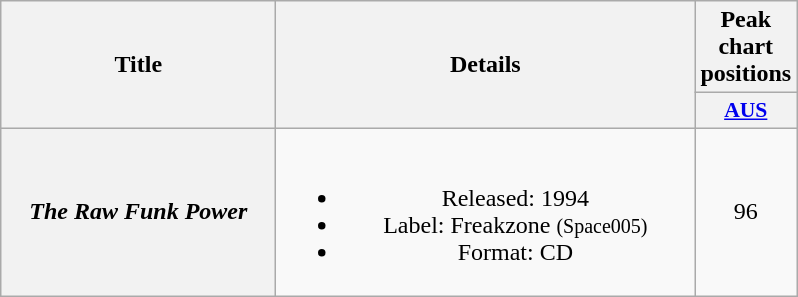<table class="wikitable plainrowheaders" style="text-align:center;" border="1">
<tr>
<th scope="col" rowspan="2" style="width:11em;">Title</th>
<th scope="col" rowspan="2" style="width:17em;">Details</th>
<th scope="col" colspan="1">Peak chart positions</th>
</tr>
<tr>
<th scope="col" style="width:3em;font-size:90%;"><a href='#'>AUS</a><br></th>
</tr>
<tr>
<th scope="row"><em>The Raw Funk Power</em></th>
<td><br><ul><li>Released: 1994</li><li>Label: Freakzone <small>(Space005)</small></li><li>Format: CD</li></ul></td>
<td>96</td>
</tr>
</table>
